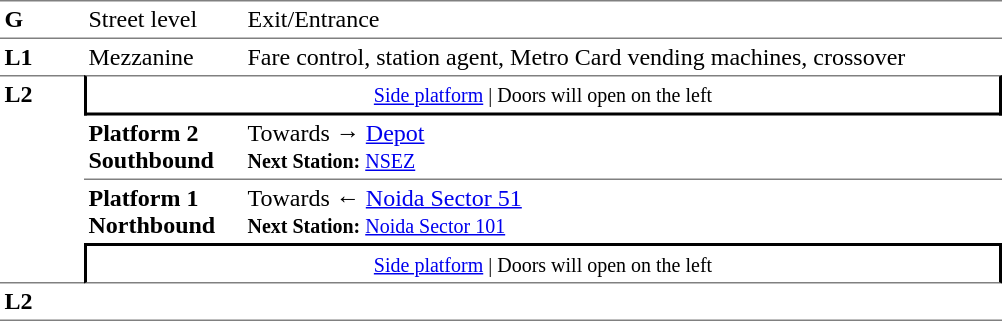<table table border=0 cellspacing=0 cellpadding=3>
<tr>
<td style="border-bottom:solid 1px gray;border-top:solid 1px gray;" width=50 valign=top><strong>G</strong></td>
<td style="border-top:solid 1px gray;border-bottom:solid 1px gray;" width=100 valign=top>Street level</td>
<td style="border-top:solid 1px gray;border-bottom:solid 1px gray;" width=500 valign=top>Exit/Entrance</td>
</tr>
<tr>
<td valign=top><strong>L1</strong></td>
<td valign=top>Mezzanine</td>
<td valign=top>Fare control, station agent, Metro Card vending machines, crossover<br></td>
</tr>
<tr>
<td style="border-top:solid 1px gray;border-bottom:solid 1px gray;" width=50 rowspan=4 valign=top><strong>L2</strong></td>
<td style="border-top:solid 1px gray;border-right:solid 2px black;border-left:solid 2px black;border-bottom:solid 2px black;text-align:center;" colspan=2><small><a href='#'>Side platform</a> | Doors will open on the left </small></td>
</tr>
<tr>
<td style="border-bottom:solid 1px gray;" width=100><span><strong>Platform 2</strong><br><strong>Southbound</strong></span></td>
<td style="border-bottom:solid 1px gray;" width=500>Towards → <a href='#'>Depot</a><br><small><strong>Next Station:</strong> <a href='#'>NSEZ</a></small></td>
</tr>
<tr>
<td><span><strong>Platform 1</strong><br><strong>Northbound</strong></span></td>
<td>Towards ← <a href='#'>Noida Sector 51</a><br><small><strong>Next Station:</strong> <a href='#'>Noida Sector 101</a></small></td>
</tr>
<tr>
<td style="border-top:solid 2px black;border-right:solid 2px black;border-left:solid 2px black;border-bottom:solid 1px gray;" colspan=2  align=center><small><a href='#'>Side platform</a> | Doors will open on the left </small></td>
</tr>
<tr>
<td style="border-bottom:solid 1px gray;" width=50 rowspan=2 valign=top><strong>L2</strong></td>
<td style="border-bottom:solid 1px gray;" width=100></td>
<td style="border-bottom:solid 1px gray;" width=500></td>
</tr>
<tr>
</tr>
</table>
